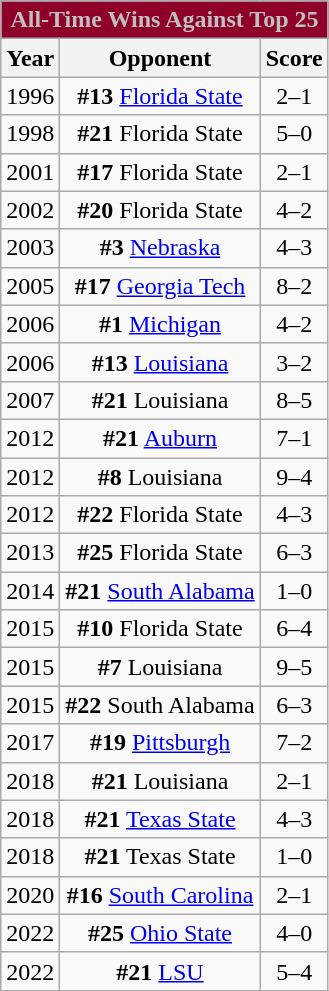<table class="wikitable" style="text-align:center;">
<tr>
<th colspan=3 style="background:#8e0028; color:silver;">All-Time Wins Against Top 25</th>
</tr>
<tr>
<th>Year</th>
<th>Opponent</th>
<th>Score</th>
</tr>
<tr>
<td>1996</td>
<td><strong>#13</strong> <a href='#'>Florida State</a></td>
<td>2–1</td>
</tr>
<tr>
<td>1998</td>
<td><strong>#21</strong> Florida State</td>
<td>5–0</td>
</tr>
<tr>
<td>2001</td>
<td><strong>#17</strong> Florida State</td>
<td>2–1</td>
</tr>
<tr>
<td>2002</td>
<td><strong>#20</strong> Florida State</td>
<td>4–2</td>
</tr>
<tr>
<td>2003</td>
<td><strong>#3</strong> <a href='#'>Nebraska</a></td>
<td>4–3</td>
</tr>
<tr>
<td>2005</td>
<td><strong>#17</strong> <a href='#'>Georgia Tech</a></td>
<td>8–2</td>
</tr>
<tr>
<td>2006</td>
<td><strong>#1</strong> <a href='#'>Michigan</a></td>
<td>4–2</td>
</tr>
<tr>
<td>2006</td>
<td><strong>#13</strong> <a href='#'>Louisiana</a></td>
<td>3–2</td>
</tr>
<tr>
<td>2007</td>
<td><strong>#21</strong> Louisiana</td>
<td>8–5</td>
</tr>
<tr>
<td>2012</td>
<td><strong>#21</strong> <a href='#'>Auburn</a></td>
<td>7–1</td>
</tr>
<tr>
<td>2012</td>
<td><strong>#8</strong> Louisiana</td>
<td>9–4</td>
</tr>
<tr>
<td>2012</td>
<td><strong>#22</strong> Florida State</td>
<td>4–3</td>
</tr>
<tr>
<td>2013</td>
<td><strong>#25</strong> Florida State</td>
<td>6–3</td>
</tr>
<tr>
<td>2014</td>
<td><strong>#21</strong> <a href='#'>South Alabama</a></td>
<td>1–0</td>
</tr>
<tr>
<td>2015</td>
<td><strong>#10</strong> Florida State</td>
<td>6–4</td>
</tr>
<tr>
<td>2015</td>
<td><strong>#7</strong> Louisiana</td>
<td>9–5</td>
</tr>
<tr>
<td>2015</td>
<td><strong>#22</strong> South Alabama</td>
<td>6–3</td>
</tr>
<tr>
<td>2017</td>
<td><strong>#19</strong> <a href='#'>Pittsburgh</a></td>
<td>7–2</td>
</tr>
<tr>
<td>2018</td>
<td><strong>#21</strong> Louisiana</td>
<td>2–1</td>
</tr>
<tr>
<td>2018</td>
<td><strong>#21</strong> <a href='#'>Texas State</a></td>
<td>4–3</td>
</tr>
<tr>
<td>2018</td>
<td><strong>#21</strong> Texas State</td>
<td>1–0</td>
</tr>
<tr>
<td>2020</td>
<td><strong>#16</strong> <a href='#'>South Carolina</a></td>
<td>2–1</td>
</tr>
<tr>
<td>2022</td>
<td><strong>#25</strong> <a href='#'>Ohio State</a></td>
<td>4–0</td>
</tr>
<tr>
<td>2022</td>
<td><strong>#21</strong> <a href='#'>LSU</a></td>
<td>5–4</td>
</tr>
</table>
